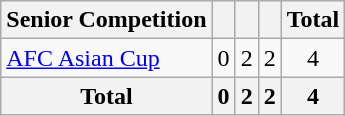<table class="wikitable" style="text-align: center;">
<tr>
<th>Senior Competition</th>
<th></th>
<th></th>
<th></th>
<th>Total</th>
</tr>
<tr>
<td align=left><a href='#'>AFC Asian Cup</a></td>
<td>0</td>
<td>2</td>
<td>2</td>
<td>4</td>
</tr>
<tr>
<th>Total</th>
<th>0</th>
<th>2</th>
<th>2</th>
<th>4</th>
</tr>
</table>
